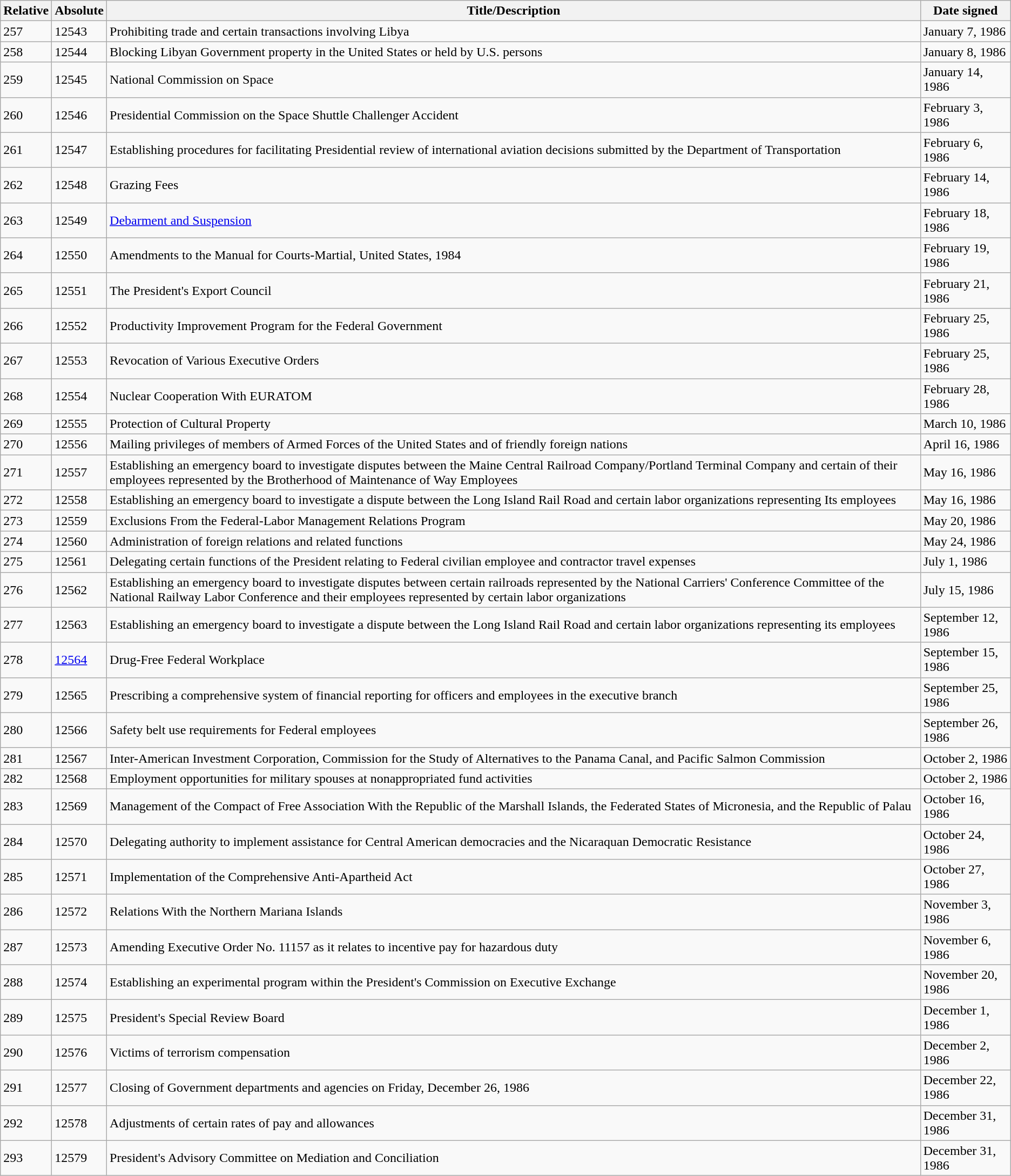<table class="wikitable">
<tr>
<th>Relative </th>
<th>Absolute </th>
<th>Title/Description</th>
<th>Date signed</th>
</tr>
<tr>
<td>257</td>
<td>12543</td>
<td>Prohibiting trade and certain transactions involving Libya</td>
<td>January 7, 1986</td>
</tr>
<tr>
<td>258</td>
<td>12544</td>
<td>Blocking Libyan Government property in the United States or held by U.S. persons</td>
<td>January 8, 1986</td>
</tr>
<tr>
<td>259</td>
<td>12545</td>
<td>National Commission on Space</td>
<td>January 14, 1986</td>
</tr>
<tr>
<td>260</td>
<td>12546</td>
<td>Presidential Commission on the Space Shuttle Challenger Accident</td>
<td>February 3, 1986</td>
</tr>
<tr>
<td>261</td>
<td>12547</td>
<td>Establishing procedures for facilitating Presidential review of international aviation decisions submitted by the Department of Transportation</td>
<td>February 6, 1986</td>
</tr>
<tr>
<td>262</td>
<td>12548</td>
<td>Grazing Fees</td>
<td>February 14, 1986</td>
</tr>
<tr>
<td>263</td>
<td>12549</td>
<td><a href='#'>Debarment and Suspension</a></td>
<td>February 18, 1986</td>
</tr>
<tr>
<td>264</td>
<td>12550</td>
<td>Amendments to the Manual for Courts-Martial, United States, 1984</td>
<td>February 19, 1986</td>
</tr>
<tr>
<td>265</td>
<td>12551</td>
<td>The President's Export Council</td>
<td>February 21, 1986</td>
</tr>
<tr>
<td>266</td>
<td>12552</td>
<td>Productivity Improvement Program for the Federal Government</td>
<td>February 25, 1986</td>
</tr>
<tr>
<td>267</td>
<td>12553</td>
<td>Revocation of Various Executive Orders</td>
<td>February 25, 1986</td>
</tr>
<tr>
<td>268</td>
<td>12554</td>
<td>Nuclear Cooperation With EURATOM</td>
<td>February 28, 1986</td>
</tr>
<tr>
<td>269</td>
<td>12555</td>
<td>Protection of Cultural Property</td>
<td>March 10, 1986</td>
</tr>
<tr>
<td>270</td>
<td>12556</td>
<td>Mailing privileges of members of Armed Forces of the United States and of friendly foreign nations</td>
<td>April 16, 1986</td>
</tr>
<tr>
<td>271</td>
<td>12557</td>
<td>Establishing an emergency board to investigate disputes between the Maine Central Railroad Company/Portland Terminal Company and certain of their employees represented by the Brotherhood of Maintenance of Way Employees</td>
<td>May 16, 1986</td>
</tr>
<tr>
<td>272</td>
<td>12558</td>
<td>Establishing an emergency board to investigate a dispute between the Long Island Rail Road and certain labor organizations representing Its employees</td>
<td>May 16, 1986</td>
</tr>
<tr>
<td>273</td>
<td>12559</td>
<td>Exclusions From the Federal-Labor Management Relations Program</td>
<td>May 20, 1986</td>
</tr>
<tr>
<td>274</td>
<td>12560</td>
<td>Administration of foreign relations and related functions</td>
<td>May 24, 1986</td>
</tr>
<tr>
<td>275</td>
<td>12561</td>
<td>Delegating certain functions of the President relating to Federal civilian employee and contractor travel expenses</td>
<td>July 1, 1986</td>
</tr>
<tr>
<td>276</td>
<td>12562</td>
<td>Establishing an emergency board to investigate disputes between certain railroads represented by the National Carriers' Conference Committee of the National Railway Labor Conference and their employees represented by certain labor organizations</td>
<td>July 15, 1986</td>
</tr>
<tr>
<td>277</td>
<td>12563</td>
<td>Establishing an emergency board to investigate a dispute between the Long Island Rail Road and certain labor organizations representing its employees</td>
<td>September 12, 1986</td>
</tr>
<tr>
<td>278</td>
<td><a href='#'>12564</a></td>
<td>Drug-Free Federal Workplace</td>
<td>September 15, 1986</td>
</tr>
<tr>
<td>279</td>
<td>12565</td>
<td>Prescribing a comprehensive system of financial reporting for officers and employees in the executive branch</td>
<td>September 25, 1986</td>
</tr>
<tr>
<td>280</td>
<td>12566</td>
<td>Safety belt use requirements for Federal employees</td>
<td>September 26, 1986</td>
</tr>
<tr>
<td>281</td>
<td>12567</td>
<td>Inter-American Investment Corporation, Commission for the Study of Alternatives to the Panama Canal, and Pacific Salmon Commission</td>
<td>October 2, 1986</td>
</tr>
<tr>
<td>282</td>
<td>12568</td>
<td>Employment opportunities for military spouses at nonappropriated fund activities</td>
<td>October 2, 1986</td>
</tr>
<tr>
<td>283</td>
<td>12569</td>
<td>Management of the Compact of Free Association With the Republic of the Marshall Islands, the Federated States of Micronesia, and the Republic of Palau</td>
<td>October 16, 1986</td>
</tr>
<tr>
<td>284</td>
<td>12570</td>
<td>Delegating authority to implement assistance for Central American democracies and the Nicaraquan Democratic Resistance</td>
<td>October 24, 1986</td>
</tr>
<tr>
<td>285</td>
<td>12571</td>
<td>Implementation of the Comprehensive Anti-Apartheid Act</td>
<td>October 27, 1986</td>
</tr>
<tr>
<td>286</td>
<td>12572</td>
<td>Relations With the Northern Mariana Islands</td>
<td>November 3, 1986</td>
</tr>
<tr>
<td>287</td>
<td>12573</td>
<td>Amending Executive Order No. 11157 as it relates to incentive pay for hazardous duty</td>
<td>November 6, 1986</td>
</tr>
<tr>
<td>288</td>
<td>12574</td>
<td>Establishing an experimental program within the President's Commission on Executive Exchange</td>
<td>November 20, 1986</td>
</tr>
<tr>
<td>289</td>
<td>12575</td>
<td>President's Special Review Board</td>
<td>December 1, 1986</td>
</tr>
<tr>
<td>290</td>
<td>12576</td>
<td>Victims of terrorism compensation</td>
<td>December 2, 1986</td>
</tr>
<tr>
<td>291</td>
<td>12577</td>
<td>Closing of Government departments and agencies on Friday, December 26, 1986</td>
<td>December 22, 1986</td>
</tr>
<tr>
<td>292</td>
<td>12578</td>
<td>Adjustments of certain rates of pay and allowances</td>
<td>December 31, 1986</td>
</tr>
<tr>
<td>293</td>
<td>12579</td>
<td>President's Advisory Committee on Mediation and Conciliation</td>
<td>December 31, 1986</td>
</tr>
</table>
